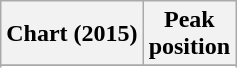<table class="wikitable sortable plainrowheaders" style="text-align:center">
<tr>
<th scope="col">Chart (2015)</th>
<th scope="col">Peak<br> position</th>
</tr>
<tr>
</tr>
<tr>
</tr>
<tr>
</tr>
<tr>
</tr>
</table>
